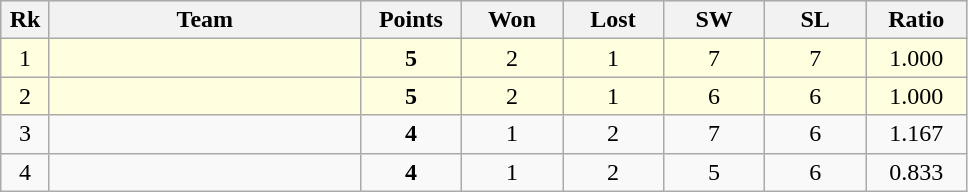<table class=wikitable style="text-align:center">
<tr bgcolor="#DCDCDC">
<th width="25">Rk</th>
<th width="200">Team</th>
<th width="60">Points</th>
<th width="60">Won</th>
<th width="60">Lost</th>
<th width="60">SW</th>
<th width="60">SL</th>
<th width="60">Ratio</th>
</tr>
<tr bgcolor=lightyellow>
<td>1</td>
<td align=left></td>
<td><strong>5</strong></td>
<td>2</td>
<td>1</td>
<td>7</td>
<td>7</td>
<td>1.000</td>
</tr>
<tr bgcolor=lightyellow>
<td>2</td>
<td align=left></td>
<td><strong>5</strong></td>
<td>2</td>
<td>1</td>
<td>6</td>
<td>6</td>
<td>1.000</td>
</tr>
<tr>
<td>3</td>
<td align=left></td>
<td><strong>4</strong></td>
<td>1</td>
<td>2</td>
<td>7</td>
<td>6</td>
<td>1.167</td>
</tr>
<tr>
<td>4</td>
<td align=left></td>
<td><strong>4</strong></td>
<td>1</td>
<td>2</td>
<td>5</td>
<td>6</td>
<td>0.833</td>
</tr>
</table>
